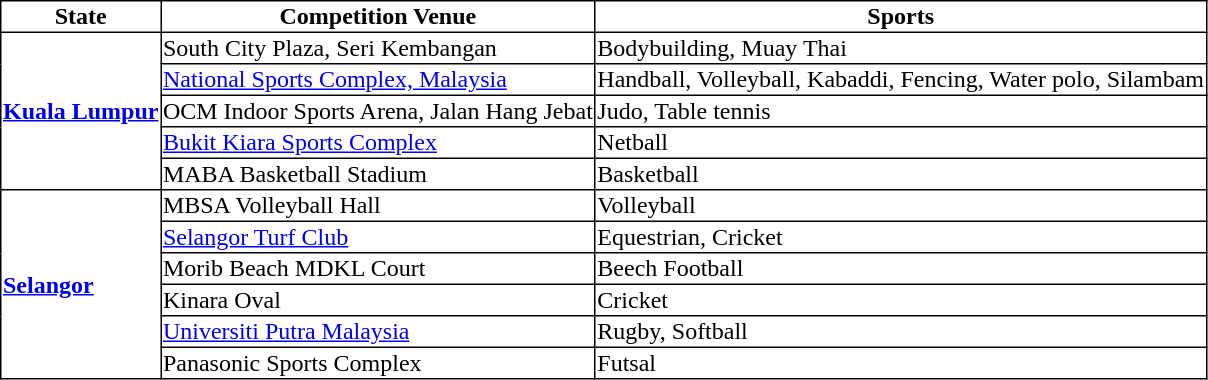<table border=1 style="border-collapse:collapse; text-align:left; font-size:100%; border:2px black;">
<tr style="text-align:center; color:black; font-weight:bold; background:white;">
<td>State</td>
<td>Competition Venue</td>
<td>Sports</td>
</tr>
<tr>
<td rowspan=5><strong><a href='#'>Kuala Lumpur</a></strong></td>
<td>South City Plaza, Seri Kembangan</td>
<td>Bodybuilding, Muay Thai</td>
</tr>
<tr>
<td><a href='#'>National Sports Complex, Malaysia</a></td>
<td>Handball, Volleyball, Kabaddi, Fencing, Water polo, Silambam</td>
</tr>
<tr>
<td>OCM Indoor Sports Arena, Jalan Hang Jebat</td>
<td>Judo, Table tennis</td>
</tr>
<tr>
<td><a href='#'>Bukit Kiara Sports Complex</a></td>
<td>Netball</td>
</tr>
<tr>
<td>MABA Basketball Stadium</td>
<td>Basketball</td>
</tr>
<tr>
<td rowspan=6><strong><a href='#'>Selangor</a></strong></td>
<td>MBSA Volleyball Hall</td>
<td>Volleyball</td>
</tr>
<tr>
<td><a href='#'>Selangor Turf Club</a></td>
<td>Equestrian, Cricket</td>
</tr>
<tr>
<td>Morib Beach MDKL Court</td>
<td>Beech Football</td>
</tr>
<tr>
<td>Kinara Oval</td>
<td>Cricket</td>
</tr>
<tr>
<td><a href='#'>Universiti Putra Malaysia</a></td>
<td>Rugby, Softball</td>
</tr>
<tr>
<td>Panasonic Sports Complex</td>
<td>Futsal</td>
</tr>
</table>
